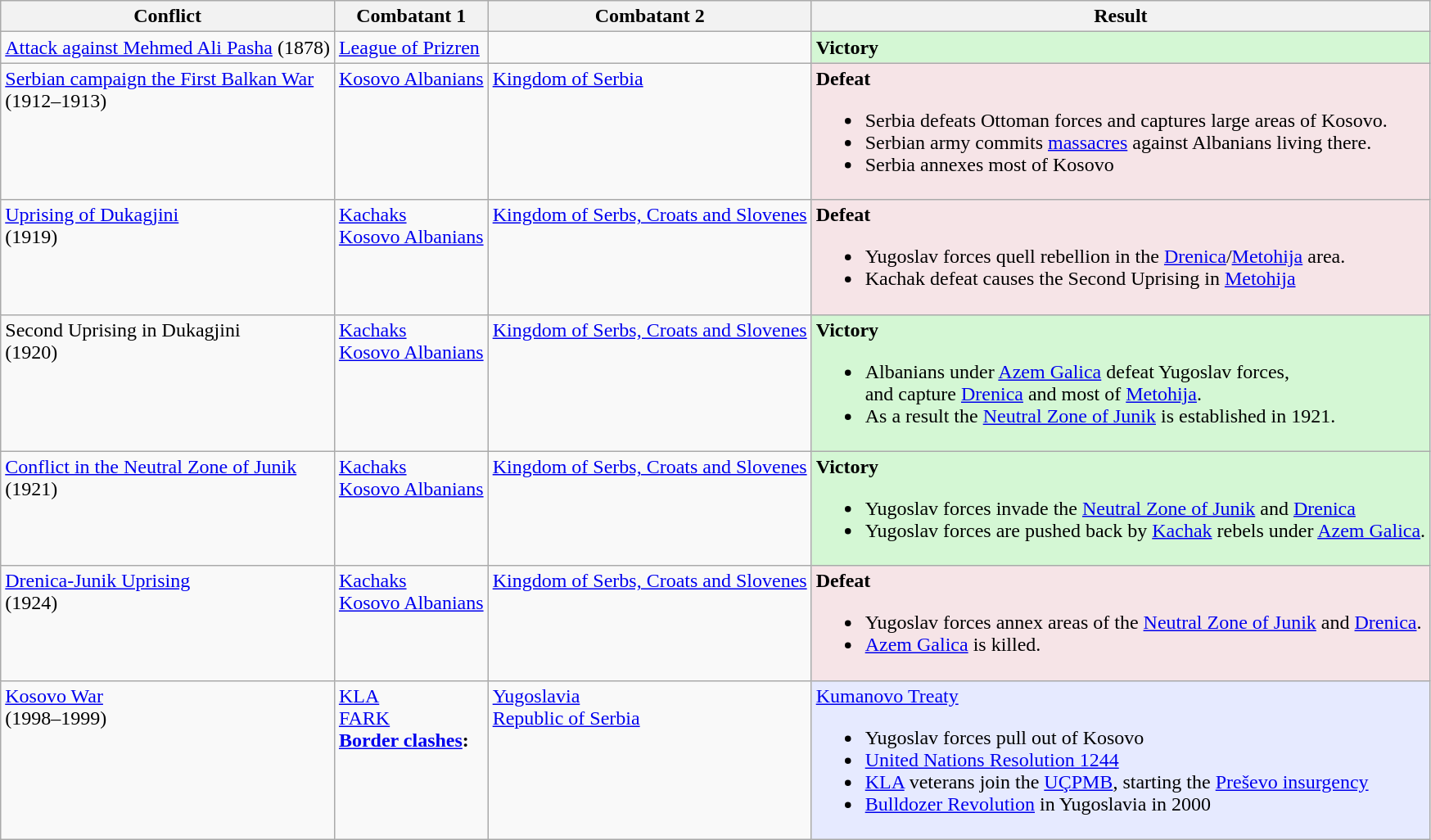<table class="wikitable">
<tr>
<th>Conflict</th>
<th>Combatant 1</th>
<th>Combatant 2</th>
<th>Result</th>
</tr>
<tr valign="top">
<td><a href='#'>Attack against Mehmed Ali Pasha</a> (1878)</td>
<td><a href='#'>League of Prizren</a></td>
<td></td>
<td bgcolor="#D4F7D4"><strong>Victory</strong></td>
</tr>
<tr valign="top">
<td><a href='#'>Serbian campaign the First Balkan War</a><br>(1912–1913)</td>
<td> <a href='#'>Kosovo Albanians</a></td>
<td> <a href='#'>Kingdom of Serbia</a></td>
<td bgcolor="#F6E4E7"><strong>Defeat</strong><br><ul><li>Serbia defeats Ottoman forces and captures large areas of Kosovo.</li><li>Serbian army commits <a href='#'>massacres</a> against Albanians living there.</li><li>Serbia annexes most of Kosovo</li></ul></td>
</tr>
<tr valign="top">
<td><a href='#'>Uprising of Dukagjini</a><br>(1919)</td>
<td> <a href='#'>Kachaks</a><br> <a href='#'>Kosovo Albanians</a></td>
<td> <a href='#'>Kingdom of Serbs, Croats and Slovenes</a></td>
<td bgcolor="#F6E4E7"><strong>Defeat</strong><br><ul><li>Yugoslav forces quell rebellion in the <a href='#'>Drenica</a>/<a href='#'>Metohija</a> area.</li><li>Kachak defeat causes the Second Uprising in <a href='#'>Metohija</a></li></ul></td>
</tr>
<tr valign="top">
<td>Second Uprising in Dukagjini<br>(1920)</td>
<td> <a href='#'>Kachaks</a><br> <a href='#'>Kosovo Albanians</a></td>
<td> <a href='#'>Kingdom of Serbs, Croats and Slovenes</a></td>
<td bgcolor="#D4F7D4"><strong>Victory</strong><br><ul><li>Albanians under <a href='#'>Azem Galica</a> defeat Yugoslav forces,<br> and capture <a href='#'>Drenica</a> and most of <a href='#'>Metohija</a>.</li><li>As a result the <a href='#'>Neutral Zone of Junik</a> is established in 1921.</li></ul></td>
</tr>
<tr valign="top">
<td><a href='#'>Conflict in the Neutral Zone of Junik</a><br>(1921)</td>
<td> <a href='#'>Kachaks</a><br> <a href='#'>Kosovo Albanians</a></td>
<td> <a href='#'>Kingdom of Serbs, Croats and Slovenes</a></td>
<td bgcolor="#D4F7D4"><strong>Victory</strong><br><ul><li>Yugoslav forces invade the <a href='#'>Neutral Zone of Junik</a> and <a href='#'>Drenica</a></li><li>Yugoslav forces are pushed back by <a href='#'>Kachak</a> rebels under <a href='#'>Azem Galica</a>.</li></ul></td>
</tr>
<tr valign="top">
<td><a href='#'>Drenica-Junik Uprising</a><br>(1924)</td>
<td> <a href='#'>Kachaks</a><br> <a href='#'>Kosovo Albanians</a></td>
<td> <a href='#'>Kingdom of Serbs, Croats and Slovenes</a></td>
<td bgcolor="#F6E4E7"><strong>Defeat</strong><br><ul><li>Yugoslav forces annex areas of the <a href='#'>Neutral Zone of Junik</a> and <a href='#'>Drenica</a>.</li><li><a href='#'>Azem Galica</a> is killed.</li></ul></td>
</tr>
<tr valign="top">
<td><a href='#'>Kosovo War</a><br>(1998–1999)</td>
<td> <a href='#'>KLA</a><br> <a href='#'>FARK</a><br><strong><a href='#'>Border clashes</a>:</strong><br>
</td>
<td> <a href='#'>Yugoslavia</a><br> <a href='#'>Republic of Serbia</a></td>
<td bgcolor="#E6EAFF"><a href='#'>Kumanovo Treaty</a><br><ul><li>Yugoslav forces pull out of Kosovo</li><li><a href='#'>United Nations Resolution 1244</a></li><li><a href='#'>KLA</a> veterans join the <a href='#'>UÇPMB</a>, starting the <a href='#'>Preševo insurgency</a></li><li><a href='#'>Bulldozer Revolution</a> in Yugoslavia in 2000</li></ul></td>
</tr>
</table>
